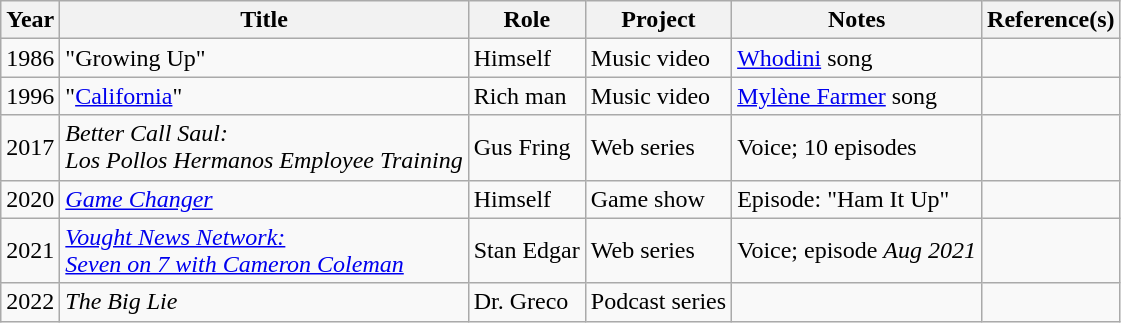<table class="wikitable sortable">
<tr>
<th scope="col">Year</th>
<th scope="col">Title</th>
<th scope="col">Role</th>
<th>Project</th>
<th scope="col" class="unsortable">Notes</th>
<th scope="col" class="unsortable">Reference(s)</th>
</tr>
<tr>
<td>1986</td>
<td>"Growing Up"</td>
<td>Himself</td>
<td>Music video</td>
<td><a href='#'>Whodini</a> song</td>
<td></td>
</tr>
<tr>
<td>1996</td>
<td>"<a href='#'>California</a>"</td>
<td>Rich man</td>
<td>Music video</td>
<td><a href='#'>Mylène Farmer</a> song</td>
<td></td>
</tr>
<tr>
<td>2017</td>
<td><em>Better Call Saul:<br>Los Pollos Hermanos Employee Training</em></td>
<td>Gus Fring</td>
<td>Web series</td>
<td>Voice; 10 episodes</td>
<td></td>
</tr>
<tr>
<td>2020</td>
<td><em><a href='#'>Game Changer</a></em></td>
<td>Himself</td>
<td>Game show</td>
<td>Episode: "Ham It Up"</td>
<td></td>
</tr>
<tr>
<td>2021</td>
<td><em><a href='#'>Vought News Network: <br> Seven on 7 with Cameron Coleman</a></em></td>
<td>Stan Edgar</td>
<td>Web series</td>
<td>Voice; episode <em>Aug 2021</em></td>
<td></td>
</tr>
<tr>
<td>2022</td>
<td><em>The Big Lie</em></td>
<td>Dr. Greco</td>
<td>Podcast series</td>
<td></td>
<td></td>
</tr>
</table>
